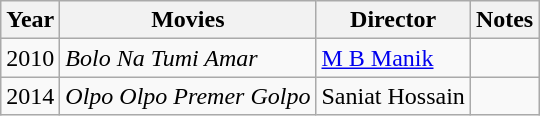<table class="wikitable sortable">
<tr>
<th>Year</th>
<th>Movies</th>
<th>Director</th>
<th>Notes</th>
</tr>
<tr>
<td>2010</td>
<td><em>Bolo Na Tumi Amar</em></td>
<td><a href='#'>M B Manik</a></td>
<td></td>
</tr>
<tr>
<td>2014</td>
<td><em>Olpo Olpo Premer Golpo</em></td>
<td>Saniat Hossain</td>
<td></td>
</tr>
</table>
